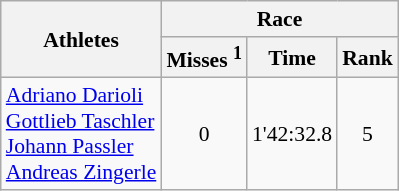<table class="wikitable" border="1" style="font-size:90%">
<tr>
<th rowspan=2>Athletes</th>
<th colspan=3>Race</th>
</tr>
<tr>
<th>Misses <sup>1</sup></th>
<th>Time</th>
<th>Rank</th>
</tr>
<tr>
<td><a href='#'>Adriano Darioli</a><br><a href='#'>Gottlieb Taschler</a><br><a href='#'>Johann Passler</a><br><a href='#'>Andreas Zingerle</a></td>
<td align=center>0</td>
<td align=center>1'42:32.8</td>
<td align=center>5</td>
</tr>
</table>
